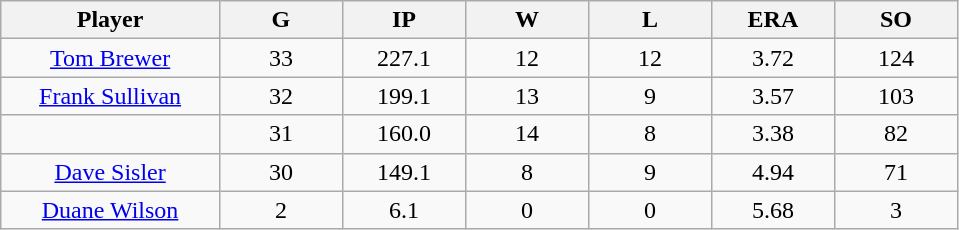<table class="wikitable sortable">
<tr>
<th bgcolor="#DDDDFF" width="16%">Player</th>
<th bgcolor="#DDDDFF" width="9%">G</th>
<th bgcolor="#DDDDFF" width="9%">IP</th>
<th bgcolor="#DDDDFF" width="9%">W</th>
<th bgcolor="#DDDDFF" width="9%">L</th>
<th bgcolor="#DDDDFF" width="9%">ERA</th>
<th bgcolor="#DDDDFF" width="9%">SO</th>
</tr>
<tr align="center">
<td><a href='#'>Tom Brewer</a></td>
<td>33</td>
<td>227.1</td>
<td>12</td>
<td>12</td>
<td>3.72</td>
<td>124</td>
</tr>
<tr align="center">
<td><a href='#'>Frank Sullivan</a></td>
<td>32</td>
<td>199.1</td>
<td>13</td>
<td>9</td>
<td>3.57</td>
<td>103</td>
</tr>
<tr align="center">
<td></td>
<td>31</td>
<td>160.0</td>
<td>14</td>
<td>8</td>
<td>3.38</td>
<td>82</td>
</tr>
<tr align="center">
<td><a href='#'>Dave Sisler</a></td>
<td>30</td>
<td>149.1</td>
<td>8</td>
<td>9</td>
<td>4.94</td>
<td>71</td>
</tr>
<tr align="center">
<td><a href='#'>Duane Wilson</a></td>
<td>2</td>
<td>6.1</td>
<td>0</td>
<td>0</td>
<td>5.68</td>
<td>3</td>
</tr>
</table>
